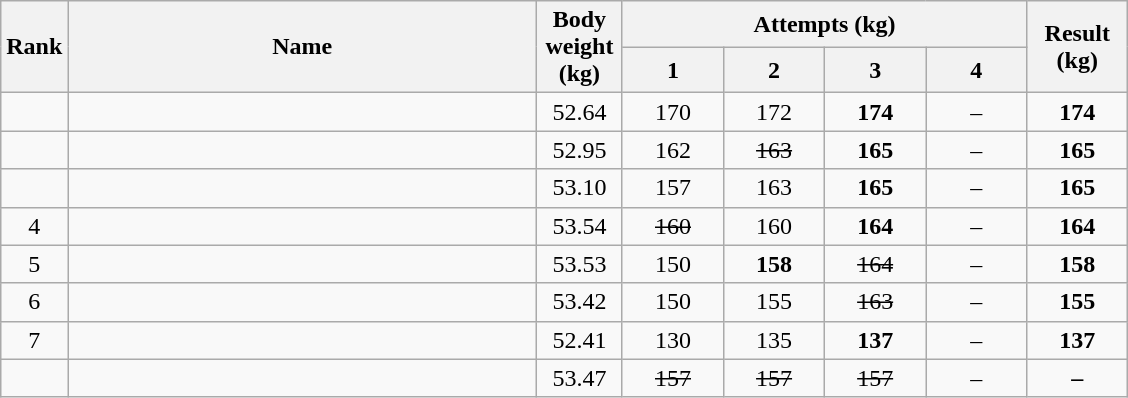<table class="wikitable" style="text-align:center;">
<tr>
<th rowspan="2">Rank</th>
<th rowspan="2" width="305">Name</th>
<th rowspan="2" width="50">Body weight (kg)</th>
<th colspan="4">Attempts (kg)</th>
<th rowspan="2" width="60">Result (kg)</th>
</tr>
<tr>
<th width="60">1</th>
<th width="60">2</th>
<th width="60">3</th>
<th width="60">4</th>
</tr>
<tr>
<td></td>
<td align="left"></td>
<td>52.64</td>
<td>170</td>
<td>172</td>
<td><strong>174</strong></td>
<td>–</td>
<td><strong>174</strong></td>
</tr>
<tr>
<td></td>
<td align="left"></td>
<td>52.95</td>
<td>162</td>
<td><s>163</s></td>
<td><strong>165</strong></td>
<td>–</td>
<td><strong>165</strong></td>
</tr>
<tr>
<td></td>
<td align="left"></td>
<td>53.10</td>
<td>157</td>
<td>163</td>
<td><strong>165</strong></td>
<td>–</td>
<td><strong>165</strong></td>
</tr>
<tr>
<td>4</td>
<td align="left"></td>
<td>53.54</td>
<td><s>160</s></td>
<td>160</td>
<td><strong>164</strong></td>
<td>–</td>
<td><strong>164</strong></td>
</tr>
<tr>
<td>5</td>
<td align="left"></td>
<td>53.53</td>
<td>150</td>
<td><strong>158</strong></td>
<td><s>164</s></td>
<td>–</td>
<td><strong>158</strong></td>
</tr>
<tr>
<td>6</td>
<td align="left"></td>
<td>53.42</td>
<td>150</td>
<td>155</td>
<td><s>163</s></td>
<td>–</td>
<td><strong>155</strong></td>
</tr>
<tr>
<td>7</td>
<td align="left"></td>
<td>52.41</td>
<td>130</td>
<td>135</td>
<td><strong>137</strong></td>
<td>–</td>
<td><strong>137</strong></td>
</tr>
<tr>
<td></td>
<td align="left"></td>
<td>53.47</td>
<td><s>157</s></td>
<td><s>157</s></td>
<td><s>157</s></td>
<td>–</td>
<td><strong>–</strong></td>
</tr>
</table>
